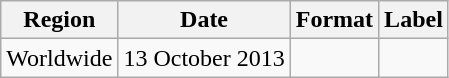<table class=wikitable>
<tr>
<th>Region</th>
<th>Date</th>
<th>Format</th>
<th>Label</th>
</tr>
<tr>
<td>Worldwide</td>
<td>13 October 2013</td>
<td></td>
<td></td>
</tr>
</table>
